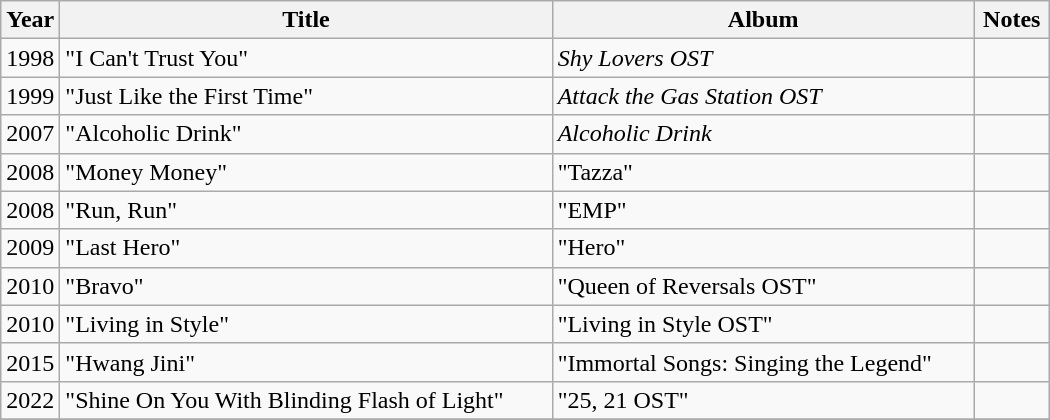<table class="wikitable" style="width:700px">
<tr>
<th width=10>Year</th>
<th>Title</th>
<th>Album</th>
<th>Notes</th>
</tr>
<tr>
<td>1998</td>
<td>"I Can't Trust You" </td>
<td><em>Shy Lovers OST</em></td>
<td></td>
</tr>
<tr>
<td>1999</td>
<td>"Just Like the First Time" </td>
<td><em>Attack the Gas Station OST</em></td>
<td></td>
</tr>
<tr>
<td>2007</td>
<td>"Alcoholic Drink" </td>
<td><em>Alcoholic Drink</em></td>
<td></td>
</tr>
<tr>
<td>2008</td>
<td>"Money Money"</td>
<td>"Tazza"</td>
<td></td>
</tr>
<tr>
<td>2008</td>
<td>"Run, Run" </td>
<td>"EMP"</td>
<td></td>
</tr>
<tr>
<td>2009</td>
<td>"Last Hero" </td>
<td>"Hero"</td>
<td></td>
</tr>
<tr>
<td>2010</td>
<td>"Bravo" </td>
<td>"Queen of Reversals OST"</td>
<td></td>
</tr>
<tr>
<td>2010</td>
<td>"Living in Style" </td>
<td>"Living in Style OST"</td>
<td></td>
</tr>
<tr>
<td>2015</td>
<td>"Hwang Jini" </td>
<td>"Immortal Songs: Singing the Legend"</td>
<td></td>
</tr>
<tr>
<td>2022</td>
<td>"Shine On You With Blinding Flash of Light"</td>
<td>"25, 21 OST"</td>
<td></td>
</tr>
<tr>
</tr>
</table>
